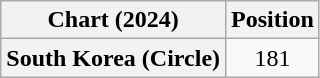<table class="wikitable plainrowheaders" style="text-align:center">
<tr>
<th scope="col">Chart (2024)</th>
<th scope="col">Position</th>
</tr>
<tr>
<th scope="row">South Korea (Circle)</th>
<td>181</td>
</tr>
</table>
